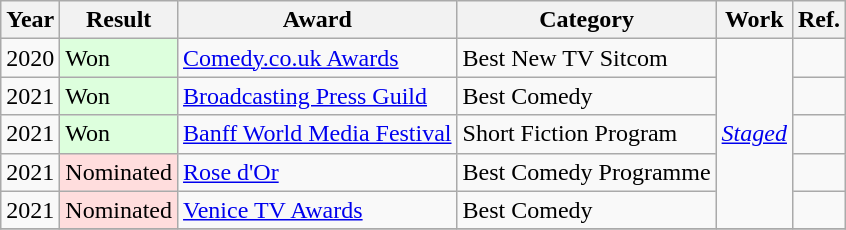<table class="wikitable">
<tr>
<th>Year</th>
<th>Result</th>
<th>Award</th>
<th>Category</th>
<th>Work</th>
<th>Ref.</th>
</tr>
<tr>
<td>2020</td>
<td style="background: #ddffdd">Won</td>
<td><a href='#'>Comedy.co.uk Awards</a></td>
<td>Best New TV Sitcom</td>
<td rowspan="5"><em><a href='#'>Staged</a></em></td>
<td></td>
</tr>
<tr>
<td>2021</td>
<td style="background: #ddffdd">Won</td>
<td><a href='#'>Broadcasting Press Guild</a></td>
<td>Best Comedy</td>
<td></td>
</tr>
<tr>
<td>2021</td>
<td style="background: #ddffdd">Won</td>
<td><a href='#'>Banff World Media Festival</a></td>
<td>Short Fiction Program</td>
<td></td>
</tr>
<tr>
<td>2021</td>
<td style="background: #ffdddd">Nominated</td>
<td><a href='#'>Rose d'Or</a></td>
<td>Best Comedy Programme</td>
<td></td>
</tr>
<tr>
<td>2021</td>
<td style="background: #ffdddd">Nominated</td>
<td><a href='#'>Venice TV Awards</a></td>
<td>Best Comedy</td>
<td></td>
</tr>
<tr>
</tr>
</table>
